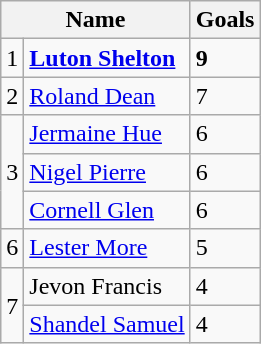<table class="wikitable">
<tr>
<th colspan="2">Name</th>
<th>Goals</th>
</tr>
<tr>
<td>1</td>
<td> <strong><a href='#'>Luton Shelton</a></strong></td>
<td><strong>9</strong></td>
</tr>
<tr>
<td>2</td>
<td> <a href='#'>Roland Dean</a></td>
<td>7</td>
</tr>
<tr>
<td rowspan="3">3</td>
<td> <a href='#'>Jermaine Hue</a></td>
<td>6</td>
</tr>
<tr>
<td> <a href='#'>Nigel Pierre</a></td>
<td>6</td>
</tr>
<tr>
<td> <a href='#'>Cornell Glen</a></td>
<td>6</td>
</tr>
<tr>
<td>6</td>
<td> <a href='#'>Lester More</a></td>
<td>5</td>
</tr>
<tr>
<td rowspan="2">7</td>
<td> Jevon Francis</td>
<td>4</td>
</tr>
<tr>
<td> <a href='#'>Shandel Samuel</a></td>
<td>4</td>
</tr>
</table>
